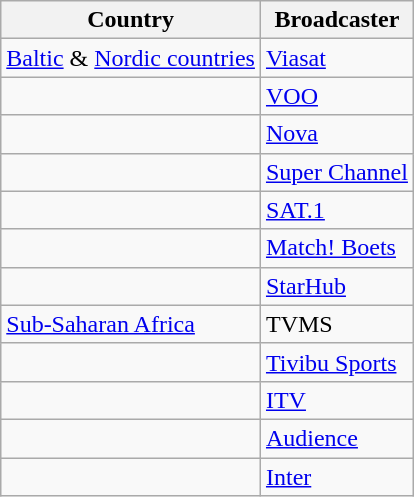<table class="wikitable">
<tr>
<th align=center>Country</th>
<th align=center>Broadcaster</th>
</tr>
<tr>
<td><a href='#'>Baltic</a> & <a href='#'>Nordic countries</a></td>
<td><a href='#'>Viasat</a></td>
</tr>
<tr>
<td></td>
<td><a href='#'>VOO</a></td>
</tr>
<tr>
<td></td>
<td><a href='#'>Nova</a></td>
</tr>
<tr>
<td></td>
<td><a href='#'>Super Channel</a></td>
</tr>
<tr>
<td></td>
<td><a href='#'>SAT.1</a></td>
</tr>
<tr>
<td></td>
<td><a href='#'>Match! Boets</a></td>
</tr>
<tr>
<td></td>
<td><a href='#'>StarHub</a></td>
</tr>
<tr>
<td><a href='#'>Sub-Saharan Africa</a></td>
<td>TVMS</td>
</tr>
<tr>
<td></td>
<td><a href='#'>Tivibu Sports</a></td>
</tr>
<tr>
<td></td>
<td><a href='#'>ITV</a></td>
</tr>
<tr>
<td></td>
<td><a href='#'>Audience</a></td>
</tr>
<tr>
<td></td>
<td><a href='#'>Inter</a></td>
</tr>
</table>
